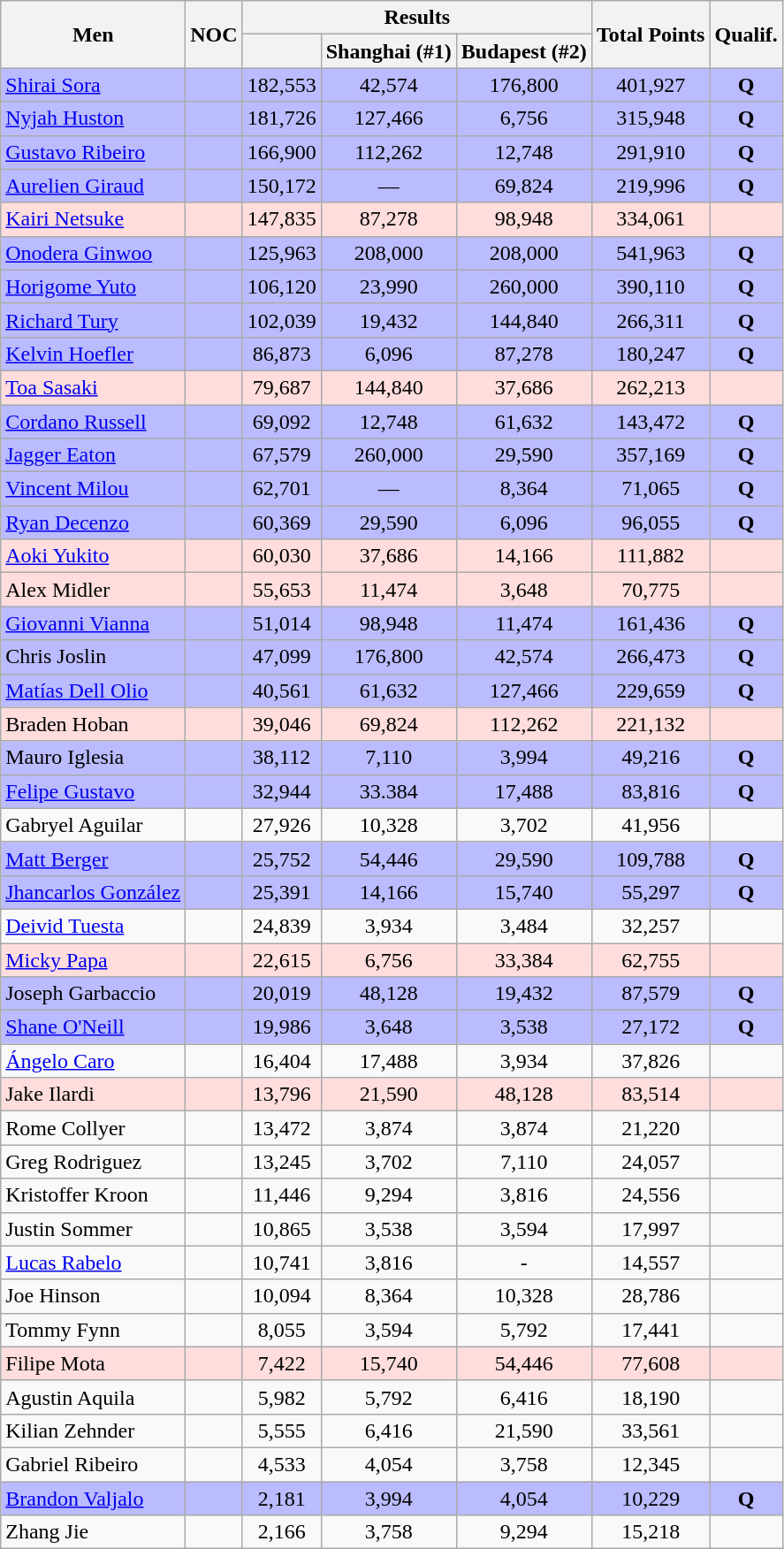<table class="wikitable sortable" style="text-align:center;">
<tr>
<th rowspan="2">Men</th>
<th rowspan="2">NOC</th>
<th colspan="3">Results</th>
<th rowspan="2">Total Points</th>
<th rowspan="2">Qualif.</th>
</tr>
<tr>
<th></th>
<th>Shanghai (#1)</th>
<th>Budapest (#2)</th>
</tr>
<tr bgcolor=bbbbff>
<td style="text-align:left;"><a href='#'>Shirai Sora</a></td>
<td align=left></td>
<td>182,553</td>
<td>42,574</td>
<td>176,800</td>
<td>401,927</td>
<td><strong>Q</strong></td>
</tr>
<tr bgcolor=bbbbff>
<td style="text-align:left;"><a href='#'>Nyjah Huston</a></td>
<td align=left></td>
<td>181,726</td>
<td>127,466</td>
<td>6,756</td>
<td>315,948</td>
<td><strong>Q</strong></td>
</tr>
<tr bgcolor=bbbbff>
<td style="text-align:left;"><a href='#'>Gustavo Ribeiro</a></td>
<td align=left></td>
<td>166,900</td>
<td>112,262</td>
<td>12,748</td>
<td>291,910</td>
<td><strong>Q</strong></td>
</tr>
<tr bgcolor=bbbbff>
<td style="text-align:left;"><a href='#'>Aurelien Giraud</a></td>
<td align=left></td>
<td>150,172</td>
<td>—</td>
<td>69,824</td>
<td>219,996</td>
<td><strong>Q</strong></td>
</tr>
<tr bgcolor=ffdddd>
<td style="text-align:left;"><a href='#'>Kairi Netsuke</a></td>
<td align=left></td>
<td>147,835</td>
<td>87,278</td>
<td>98,948</td>
<td>334,061</td>
<td></td>
</tr>
<tr bgcolor=bbbbff>
<td style="text-align:left;"><a href='#'>Onodera Ginwoo</a></td>
<td align=left></td>
<td>125,963</td>
<td>208,000</td>
<td>208,000</td>
<td>541,963</td>
<td><strong>Q</strong></td>
</tr>
<tr bgcolor=bbbbff>
<td style="text-align:left;"><a href='#'>Horigome Yuto</a></td>
<td align=left></td>
<td>106,120</td>
<td>23,990</td>
<td>260,000</td>
<td>390,110</td>
<td><strong>Q</strong></td>
</tr>
<tr bgcolor=bbbbff>
<td style="text-align:left;"><a href='#'>Richard Tury</a></td>
<td align=left></td>
<td>102,039</td>
<td>19,432</td>
<td>144,840</td>
<td>266,311</td>
<td><strong>Q</strong></td>
</tr>
<tr bgcolor=bbbbff>
<td style="text-align:left;"><a href='#'>Kelvin Hoefler</a></td>
<td align=left></td>
<td>86,873</td>
<td>6,096</td>
<td>87,278</td>
<td>180,247</td>
<td><strong>Q</strong></td>
</tr>
<tr bgcolor=ffdddd>
<td style="text-align:left;"><a href='#'>Toa Sasaki</a></td>
<td align=left></td>
<td>79,687</td>
<td>144,840</td>
<td>37,686</td>
<td>262,213</td>
<td></td>
</tr>
<tr bgcolor=bbbbff>
<td style="text-align:left;"><a href='#'>Cordano Russell</a></td>
<td align=left></td>
<td>69,092</td>
<td>12,748</td>
<td>61,632</td>
<td>143,472</td>
<td><strong>Q</strong></td>
</tr>
<tr bgcolor=bbbbff>
<td style="text-align:left;"><a href='#'>Jagger Eaton</a></td>
<td align=left></td>
<td>67,579</td>
<td>260,000</td>
<td>29,590</td>
<td>357,169</td>
<td><strong>Q</strong></td>
</tr>
<tr bgcolor=bbbbff>
<td style="text-align:left;"><a href='#'>Vincent Milou</a></td>
<td align=left></td>
<td>62,701</td>
<td>—</td>
<td>8,364</td>
<td>71,065</td>
<td><strong>Q</strong></td>
</tr>
<tr bgcolor=bbbbff>
<td style="text-align:left;"><a href='#'>Ryan Decenzo</a></td>
<td align=left></td>
<td>60,369</td>
<td>29,590</td>
<td>6,096</td>
<td>96,055</td>
<td><strong>Q</strong></td>
</tr>
<tr bgcolor=ffdddd>
<td style="text-align:left;"><a href='#'>Aoki Yukito</a></td>
<td align=left></td>
<td>60,030</td>
<td>37,686</td>
<td>14,166</td>
<td>111,882</td>
<td></td>
</tr>
<tr bgcolor=ffdddd>
<td style="text-align:left;">Alex Midler</td>
<td align=left></td>
<td>55,653</td>
<td>11,474</td>
<td>3,648</td>
<td>70,775</td>
<td></td>
</tr>
<tr bgcolor=bbbbff>
<td style="text-align:left;"><a href='#'>Giovanni Vianna</a></td>
<td align=left></td>
<td>51,014</td>
<td>98,948</td>
<td>11,474</td>
<td>161,436</td>
<td><strong>Q</strong></td>
</tr>
<tr bgcolor=bbbbff>
<td style="text-align:left;">Chris Joslin</td>
<td align=left></td>
<td>47,099</td>
<td>176,800</td>
<td>42,574</td>
<td>266,473</td>
<td><strong>Q</strong></td>
</tr>
<tr bgcolor=bbbbff>
<td style="text-align:left;"><a href='#'>Matías Dell Olio</a></td>
<td align=left></td>
<td>40,561</td>
<td>61,632</td>
<td>127,466</td>
<td>229,659</td>
<td><strong>Q</strong></td>
</tr>
<tr bgcolor=ffdddd>
<td style="text-align:left;">Braden Hoban</td>
<td align=left></td>
<td>39,046</td>
<td>69,824</td>
<td>112,262</td>
<td>221,132</td>
<td></td>
</tr>
<tr bgcolor=bbbbff>
<td style="text-align:left;">Mauro Iglesia</td>
<td align=left></td>
<td>38,112</td>
<td>7,110</td>
<td>3,994</td>
<td>49,216</td>
<td><strong>Q</strong></td>
</tr>
<tr bgcolor=bbbbff>
<td style="text-align:left;"><a href='#'>Felipe Gustavo</a></td>
<td align=left></td>
<td>32,944</td>
<td>33.384</td>
<td>17,488</td>
<td>83,816</td>
<td><strong>Q</strong></td>
</tr>
<tr>
<td style="text-align:left;">Gabryel Aguilar</td>
<td align=left></td>
<td>27,926</td>
<td>10,328</td>
<td>3,702</td>
<td>41,956</td>
<td></td>
</tr>
<tr bgcolor=bbbbff>
<td style="text-align:left;"><a href='#'>Matt Berger</a></td>
<td align=left></td>
<td>25,752</td>
<td>54,446</td>
<td>29,590</td>
<td>109,788</td>
<td><strong>Q</strong></td>
</tr>
<tr bgcolor=bbbbff>
<td style="text-align:left;"><a href='#'>Jhancarlos González</a></td>
<td align=left></td>
<td>25,391</td>
<td>14,166</td>
<td>15,740</td>
<td>55,297</td>
<td><strong>Q</strong></td>
</tr>
<tr>
<td style="text-align:left;"><a href='#'>Deivid Tuesta</a></td>
<td align=left></td>
<td>24,839</td>
<td>3,934</td>
<td>3,484</td>
<td>32,257</td>
<td></td>
</tr>
<tr bgcolor=ffdddd>
<td style="text-align:left;"><a href='#'>Micky Papa</a></td>
<td align=left></td>
<td>22,615</td>
<td>6,756</td>
<td>33,384</td>
<td>62,755</td>
<td></td>
</tr>
<tr bgcolor=bbbbff>
<td style="text-align:left;">Joseph Garbaccio</td>
<td align=left></td>
<td>20,019</td>
<td>48,128</td>
<td>19,432</td>
<td>87,579</td>
<td><strong>Q</strong></td>
</tr>
<tr bgcolor=bbbbff>
<td style="text-align:left;"><a href='#'>Shane O'Neill</a></td>
<td align=left></td>
<td>19,986</td>
<td>3,648</td>
<td>3,538</td>
<td>27,172</td>
<td><strong>Q</strong></td>
</tr>
<tr>
<td style="text-align:left;"><a href='#'>Ángelo Caro</a></td>
<td align=left></td>
<td>16,404</td>
<td>17,488</td>
<td>3,934</td>
<td>37,826</td>
<td></td>
</tr>
<tr bgcolor=ffdddd>
<td style="text-align:left;">Jake Ilardi</td>
<td align=left></td>
<td>13,796</td>
<td>21,590</td>
<td>48,128</td>
<td>83,514</td>
<td></td>
</tr>
<tr>
<td style="text-align:left;">Rome Collyer</td>
<td align=left></td>
<td>13,472</td>
<td>3,874</td>
<td>3,874</td>
<td>21,220</td>
<td></td>
</tr>
<tr>
<td style="text-align:left;">Greg Rodriguez</td>
<td align=left></td>
<td>13,245</td>
<td>3,702</td>
<td>7,110</td>
<td>24,057</td>
<td></td>
</tr>
<tr>
<td style="text-align:left;">Kristoffer Kroon</td>
<td align=left></td>
<td>11,446</td>
<td>9,294</td>
<td>3,816</td>
<td>24,556</td>
<td></td>
</tr>
<tr>
<td style="text-align:left;">Justin Sommer</td>
<td align=left></td>
<td>10,865</td>
<td>3,538</td>
<td>3,594</td>
<td>17,997</td>
<td></td>
</tr>
<tr>
<td style="text-align:left;"><a href='#'>Lucas Rabelo</a></td>
<td align=left></td>
<td>10,741</td>
<td>3,816</td>
<td>-</td>
<td>14,557</td>
<td></td>
</tr>
<tr>
<td style="text-align:left;">Joe Hinson</td>
<td align=left></td>
<td>10,094</td>
<td>8,364</td>
<td>10,328</td>
<td>28,786</td>
<td></td>
</tr>
<tr>
<td style="text-align:left;">Tommy Fynn</td>
<td align=left></td>
<td>8,055</td>
<td>3,594</td>
<td>5,792</td>
<td>17,441</td>
<td></td>
</tr>
<tr bgcolor=ffdddd>
<td style="text-align:left;">Filipe Mota</td>
<td align=left></td>
<td>7,422</td>
<td>15,740</td>
<td>54,446</td>
<td>77,608</td>
<td></td>
</tr>
<tr>
<td style="text-align:left;">Agustin Aquila</td>
<td align=left></td>
<td>5,982</td>
<td>5,792</td>
<td>6,416</td>
<td>18,190</td>
<td></td>
</tr>
<tr>
<td style="text-align:left;">Kilian Zehnder</td>
<td align=left></td>
<td>5,555</td>
<td>6,416</td>
<td>21,590</td>
<td>33,561</td>
<td></td>
</tr>
<tr>
<td style="text-align:left;">Gabriel Ribeiro</td>
<td align=left></td>
<td>4,533</td>
<td>4,054</td>
<td>3,758</td>
<td>12,345</td>
<td></td>
</tr>
<tr bgcolor=bbbbff>
<td style="text-align:left;"><a href='#'>Brandon Valjalo</a></td>
<td align=left></td>
<td>2,181</td>
<td>3,994</td>
<td>4,054</td>
<td>10,229</td>
<td><strong>Q</strong></td>
</tr>
<tr>
<td style="text-align:left;">Zhang Jie</td>
<td align=left></td>
<td>2,166</td>
<td>3,758</td>
<td>9,294</td>
<td>15,218</td>
<td></td>
</tr>
</table>
